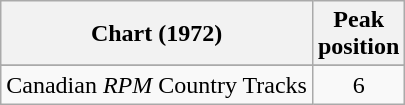<table class="wikitable sortable">
<tr>
<th align="left">Chart (1972)</th>
<th align="center">Peak<br>position</th>
</tr>
<tr>
</tr>
<tr>
</tr>
<tr>
<td align="left">Canadian <em>RPM</em> Country Tracks</td>
<td align="center">6</td>
</tr>
</table>
